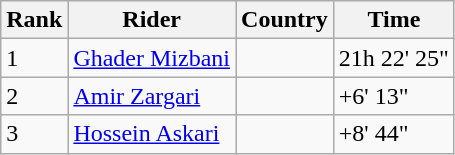<table class="wikitable">
<tr>
<th>Rank</th>
<th>Rider</th>
<th>Country</th>
<th>Time</th>
</tr>
<tr>
<td>1</td>
<td><a href='#'>Ghader Mizbani</a></td>
<td></td>
<td>21h 22' 25"</td>
</tr>
<tr>
<td>2</td>
<td><a href='#'>Amir Zargari</a></td>
<td></td>
<td>+6' 13"</td>
</tr>
<tr>
<td>3</td>
<td><a href='#'>Hossein Askari</a></td>
<td></td>
<td>+8' 44"</td>
</tr>
</table>
